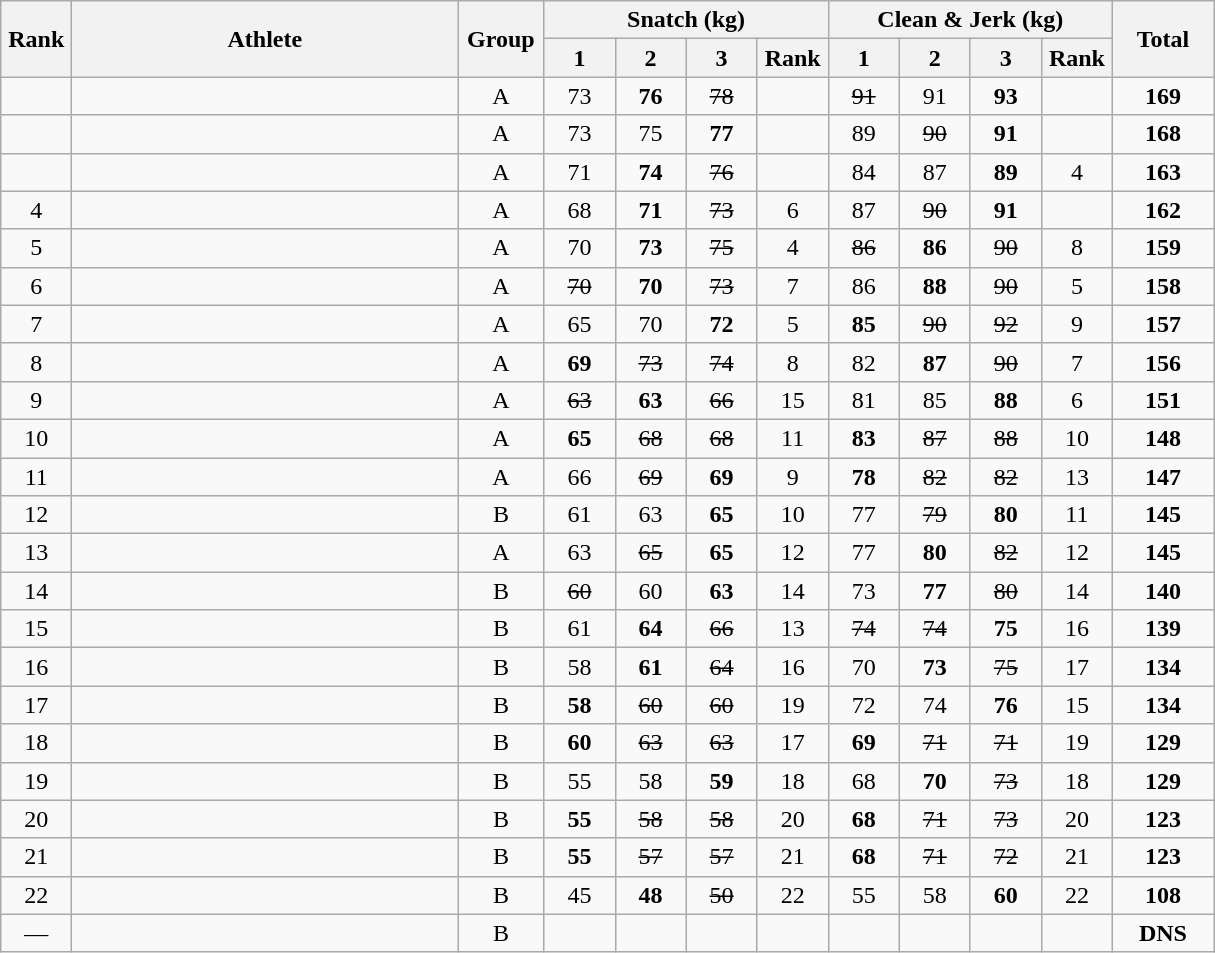<table class = "wikitable" style="text-align:center;">
<tr>
<th rowspan=2 width=40>Rank</th>
<th rowspan=2 width=250>Athlete</th>
<th rowspan=2 width=50>Group</th>
<th colspan=4>Snatch (kg)</th>
<th colspan=4>Clean & Jerk (kg)</th>
<th rowspan=2 width=60>Total</th>
</tr>
<tr>
<th width=40>1</th>
<th width=40>2</th>
<th width=40>3</th>
<th width=40>Rank</th>
<th width=40>1</th>
<th width=40>2</th>
<th width=40>3</th>
<th width=40>Rank</th>
</tr>
<tr>
<td></td>
<td align=left></td>
<td>A</td>
<td>73</td>
<td><strong>76</strong></td>
<td><s>78</s></td>
<td></td>
<td><s>91</s></td>
<td>91</td>
<td><strong>93</strong></td>
<td></td>
<td><strong>169</strong></td>
</tr>
<tr>
<td></td>
<td align=left></td>
<td>A</td>
<td>73</td>
<td>75</td>
<td><strong>77</strong></td>
<td></td>
<td>89</td>
<td><s>90</s></td>
<td><strong>91</strong></td>
<td></td>
<td><strong>168</strong></td>
</tr>
<tr>
<td></td>
<td align=left></td>
<td>A</td>
<td>71</td>
<td><strong>74</strong></td>
<td><s>76</s></td>
<td></td>
<td>84</td>
<td>87</td>
<td><strong>89</strong></td>
<td>4</td>
<td><strong>163</strong></td>
</tr>
<tr>
<td>4</td>
<td align=left></td>
<td>A</td>
<td>68</td>
<td><strong>71</strong></td>
<td><s>73</s></td>
<td>6</td>
<td>87</td>
<td><s>90</s></td>
<td><strong>91</strong></td>
<td></td>
<td><strong>162</strong></td>
</tr>
<tr>
<td>5</td>
<td align=left></td>
<td>A</td>
<td>70</td>
<td><strong>73</strong></td>
<td><s>75</s></td>
<td>4</td>
<td><s>86</s></td>
<td><strong>86</strong></td>
<td><s>90</s></td>
<td>8</td>
<td><strong>159</strong></td>
</tr>
<tr>
<td>6</td>
<td align=left></td>
<td>A</td>
<td><s>70</s></td>
<td><strong>70</strong></td>
<td><s>73</s></td>
<td>7</td>
<td>86</td>
<td><strong>88</strong></td>
<td><s>90</s></td>
<td>5</td>
<td><strong>158</strong></td>
</tr>
<tr>
<td>7</td>
<td align=left></td>
<td>A</td>
<td>65</td>
<td>70</td>
<td><strong>72</strong></td>
<td>5</td>
<td><strong>85</strong></td>
<td><s>90</s></td>
<td><s>92</s></td>
<td>9</td>
<td><strong>157</strong></td>
</tr>
<tr>
<td>8</td>
<td align=left></td>
<td>A</td>
<td><strong>69</strong></td>
<td><s>73</s></td>
<td><s>74</s></td>
<td>8</td>
<td>82</td>
<td><strong>87</strong></td>
<td><s>90</s></td>
<td>7</td>
<td><strong>156</strong></td>
</tr>
<tr>
<td>9</td>
<td align=left></td>
<td>A</td>
<td><s>63</s></td>
<td><strong>63</strong></td>
<td><s>66</s></td>
<td>15</td>
<td>81</td>
<td>85</td>
<td><strong>88</strong></td>
<td>6</td>
<td><strong>151</strong></td>
</tr>
<tr>
<td>10</td>
<td align=left></td>
<td>A</td>
<td><strong>65</strong></td>
<td><s>68</s></td>
<td><s>68</s></td>
<td>11</td>
<td><strong>83</strong></td>
<td><s>87</s></td>
<td><s>88</s></td>
<td>10</td>
<td><strong>148</strong></td>
</tr>
<tr>
<td>11</td>
<td align=left></td>
<td>A</td>
<td>66</td>
<td><s>69</s></td>
<td><strong>69</strong></td>
<td>9</td>
<td><strong>78</strong></td>
<td><s>82</s></td>
<td><s>82</s></td>
<td>13</td>
<td><strong>147</strong></td>
</tr>
<tr>
<td>12</td>
<td align=left></td>
<td>B</td>
<td>61</td>
<td>63</td>
<td><strong>65</strong></td>
<td>10</td>
<td>77</td>
<td><s>79</s></td>
<td><strong>80</strong></td>
<td>11</td>
<td><strong>145</strong></td>
</tr>
<tr>
<td>13</td>
<td align=left></td>
<td>A</td>
<td>63</td>
<td><s>65</s></td>
<td><strong>65</strong></td>
<td>12</td>
<td>77</td>
<td><strong>80</strong></td>
<td><s>82</s></td>
<td>12</td>
<td><strong>145</strong></td>
</tr>
<tr>
<td>14</td>
<td align=left></td>
<td>B</td>
<td><s>60</s></td>
<td>60</td>
<td><strong>63</strong></td>
<td>14</td>
<td>73</td>
<td><strong>77</strong></td>
<td><s>80</s></td>
<td>14</td>
<td><strong>140</strong></td>
</tr>
<tr>
<td>15</td>
<td align=left></td>
<td>B</td>
<td>61</td>
<td><strong>64</strong></td>
<td><s>66</s></td>
<td>13</td>
<td><s>74</s></td>
<td><s>74</s></td>
<td><strong>75</strong></td>
<td>16</td>
<td><strong>139</strong></td>
</tr>
<tr>
<td>16</td>
<td align=left></td>
<td>B</td>
<td>58</td>
<td><strong>61</strong></td>
<td><s>64</s></td>
<td>16</td>
<td>70</td>
<td><strong>73</strong></td>
<td><s>75</s></td>
<td>17</td>
<td><strong>134</strong></td>
</tr>
<tr>
<td>17</td>
<td align=left></td>
<td>B</td>
<td><strong>58</strong></td>
<td><s>60</s></td>
<td><s>60</s></td>
<td>19</td>
<td>72</td>
<td>74</td>
<td><strong>76</strong></td>
<td>15</td>
<td><strong>134</strong></td>
</tr>
<tr>
<td>18</td>
<td align=left></td>
<td>B</td>
<td><strong>60</strong></td>
<td><s>63</s></td>
<td><s>63</s></td>
<td>17</td>
<td><strong>69</strong></td>
<td><s>71</s></td>
<td><s>71</s></td>
<td>19</td>
<td><strong>129</strong></td>
</tr>
<tr>
<td>19</td>
<td align=left></td>
<td>B</td>
<td>55</td>
<td>58</td>
<td><strong>59</strong></td>
<td>18</td>
<td>68</td>
<td><strong>70</strong></td>
<td><s>73</s></td>
<td>18</td>
<td><strong>129</strong></td>
</tr>
<tr>
<td>20</td>
<td align=left></td>
<td>B</td>
<td><strong>55</strong></td>
<td><s>58</s></td>
<td><s>58</s></td>
<td>20</td>
<td><strong>68</strong></td>
<td><s>71</s></td>
<td><s>73</s></td>
<td>20</td>
<td><strong>123</strong></td>
</tr>
<tr>
<td>21</td>
<td align=left></td>
<td>B</td>
<td><strong>55</strong></td>
<td><s>57</s></td>
<td><s>57</s></td>
<td>21</td>
<td><strong>68</strong></td>
<td><s>71</s></td>
<td><s>72</s></td>
<td>21</td>
<td><strong>123</strong></td>
</tr>
<tr>
<td>22</td>
<td align=left></td>
<td>B</td>
<td>45</td>
<td><strong>48</strong></td>
<td><s>50</s></td>
<td>22</td>
<td>55</td>
<td>58</td>
<td><strong>60</strong></td>
<td>22</td>
<td><strong>108</strong></td>
</tr>
<tr>
<td>—</td>
<td align=left></td>
<td>B</td>
<td></td>
<td></td>
<td></td>
<td></td>
<td></td>
<td></td>
<td></td>
<td></td>
<td><strong>DNS</strong></td>
</tr>
</table>
